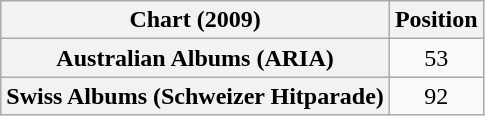<table class="wikitable sortable plainrowheaders" style="text-align:center">
<tr>
<th>Chart (2009)</th>
<th>Position</th>
</tr>
<tr>
<th scope="row">Australian Albums (ARIA)</th>
<td>53</td>
</tr>
<tr>
<th scope="row">Swiss Albums (Schweizer Hitparade)</th>
<td>92</td>
</tr>
</table>
